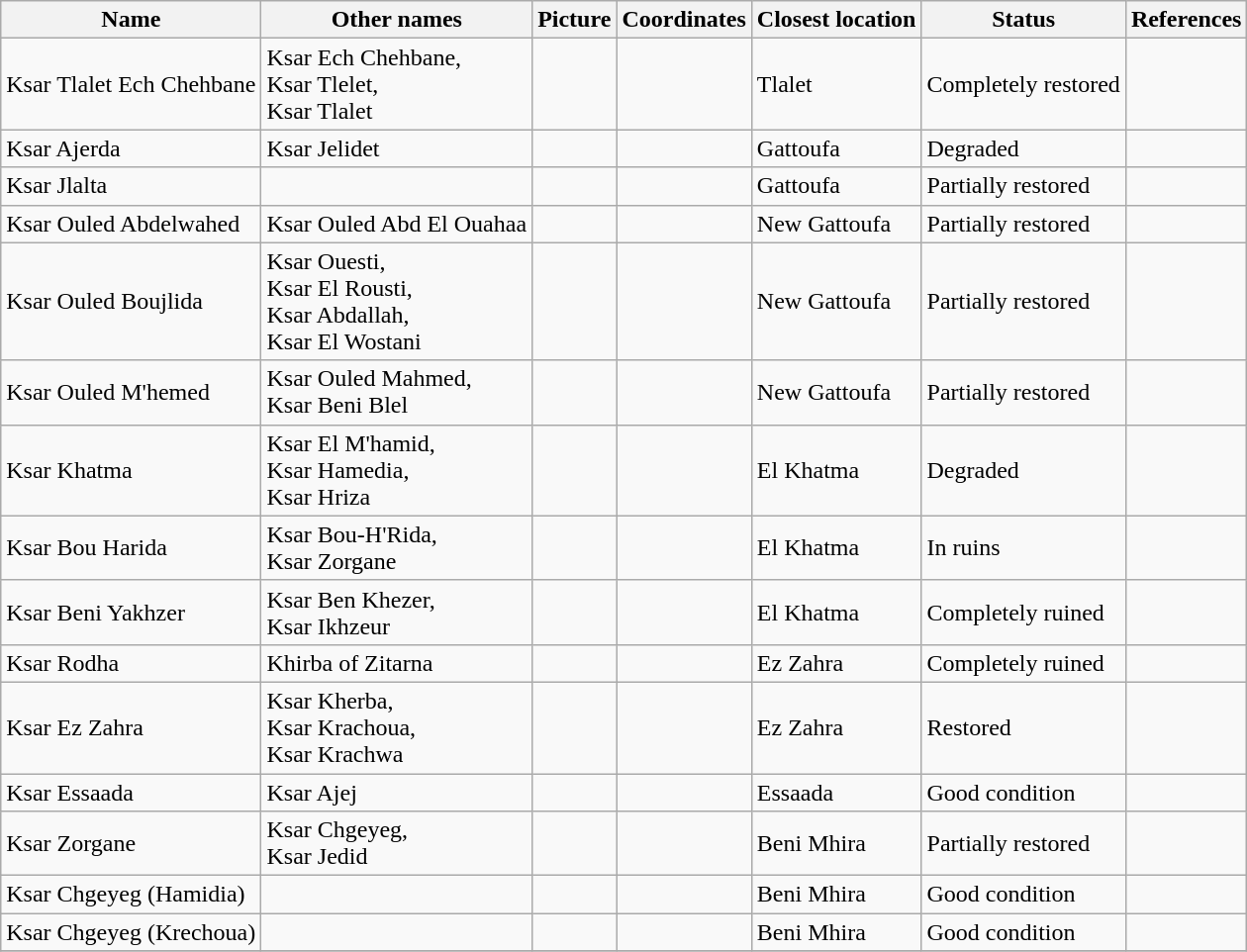<table class="wikitable sortable">
<tr>
<th>Name</th>
<th>Other names</th>
<th>Picture</th>
<th>Coordinates</th>
<th>Closest location</th>
<th>Status</th>
<th>References</th>
</tr>
<tr>
<td>Ksar Tlalet Ech Chehbane</td>
<td>Ksar Ech Chehbane,<br>Ksar Tlelet,<br>Ksar Tlalet</td>
<td align=center></td>
<td></td>
<td>Tlalet</td>
<td>Completely restored</td>
<td></td>
</tr>
<tr>
<td>Ksar Ajerda</td>
<td>Ksar Jelidet</td>
<td align=center></td>
<td></td>
<td>Gattoufa</td>
<td>Degraded</td>
<td></td>
</tr>
<tr>
<td>Ksar Jlalta</td>
<td></td>
<td align=center></td>
<td></td>
<td>Gattoufa</td>
<td>Partially restored</td>
<td></td>
</tr>
<tr>
<td>Ksar Ouled Abdelwahed</td>
<td>Ksar Ouled Abd El Ouahaa</td>
<td align=center></td>
<td></td>
<td>New Gattoufa</td>
<td>Partially restored</td>
<td></td>
</tr>
<tr>
<td>Ksar Ouled Boujlida</td>
<td>Ksar Ouesti,<br>Ksar El Rousti,<br>Ksar Abdallah,<br>Ksar El Wostani</td>
<td align=center></td>
<td></td>
<td>New Gattoufa</td>
<td>Partially restored</td>
<td></td>
</tr>
<tr>
<td>Ksar Ouled M'hemed</td>
<td>Ksar Ouled Mahmed,<br>Ksar Beni Blel</td>
<td align=center></td>
<td></td>
<td>New Gattoufa</td>
<td>Partially restored</td>
<td></td>
</tr>
<tr>
<td>Ksar Khatma</td>
<td>Ksar El M'hamid,<br>Ksar Hamedia,<br>Ksar Hriza</td>
<td align=center></td>
<td></td>
<td>El Khatma</td>
<td>Degraded</td>
<td></td>
</tr>
<tr>
<td>Ksar Bou Harida</td>
<td>Ksar Bou-H'Rida,<br>Ksar Zorgane</td>
<td align=center></td>
<td></td>
<td>El Khatma</td>
<td>In ruins</td>
<td></td>
</tr>
<tr>
<td>Ksar Beni Yakhzer</td>
<td>Ksar Ben Khezer,<br>Ksar Ikhzeur</td>
<td align=center></td>
<td></td>
<td>El Khatma</td>
<td>Completely ruined</td>
<td></td>
</tr>
<tr>
<td>Ksar Rodha</td>
<td>Khirba of Zitarna</td>
<td align=center></td>
<td></td>
<td>Ez Zahra</td>
<td>Completely ruined</td>
<td></td>
</tr>
<tr>
<td>Ksar Ez Zahra</td>
<td>Ksar Kherba,<br>Ksar Krachoua,<br>Ksar Krachwa</td>
<td align=center></td>
<td></td>
<td>Ez Zahra</td>
<td>Restored</td>
<td></td>
</tr>
<tr>
<td>Ksar Essaada</td>
<td>Ksar Ajej</td>
<td align=center></td>
<td></td>
<td>Essaada</td>
<td>Good condition</td>
<td></td>
</tr>
<tr>
<td>Ksar Zorgane</td>
<td>Ksar Chgeyeg,<br>Ksar Jedid</td>
<td align=center></td>
<td></td>
<td>Beni Mhira</td>
<td>Partially restored</td>
<td></td>
</tr>
<tr>
<td>Ksar Chgeyeg (Hamidia)</td>
<td></td>
<td align=center></td>
<td></td>
<td>Beni Mhira</td>
<td>Good condition</td>
<td></td>
</tr>
<tr>
<td>Ksar Chgeyeg (Krechoua)</td>
<td></td>
<td align=center></td>
<td></td>
<td>Beni Mhira</td>
<td>Good condition</td>
<td></td>
</tr>
<tr>
</tr>
</table>
